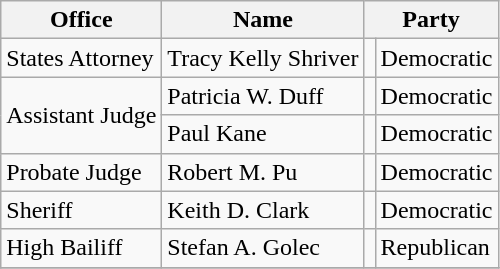<table class="wikitable sortable">
<tr>
<th>Office</th>
<th>Name</th>
<th colspan="2">Party</th>
</tr>
<tr>
<td>States Attorney</td>
<td>Tracy Kelly Shriver</td>
<td></td>
<td>Democratic</td>
</tr>
<tr>
<td rowspan=2>Assistant Judge</td>
<td>Patricia W. Duff</td>
<td></td>
<td>Democratic</td>
</tr>
<tr>
<td>Paul Kane</td>
<td></td>
<td>Democratic</td>
</tr>
<tr>
<td>Probate Judge</td>
<td>Robert M. Pu</td>
<td></td>
<td>Democratic</td>
</tr>
<tr>
<td>Sheriff</td>
<td>Keith D. Clark</td>
<td></td>
<td>Democratic</td>
</tr>
<tr>
<td>High Bailiff</td>
<td>Stefan A. Golec</td>
<td></td>
<td>Republican</td>
</tr>
<tr>
</tr>
</table>
